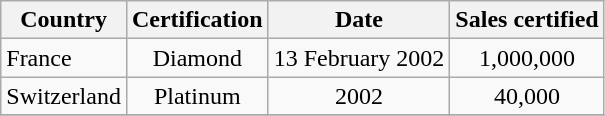<table class="wikitable sortable">
<tr>
<th>Country</th>
<th>Certification</th>
<th>Date</th>
<th>Sales certified</th>
</tr>
<tr>
<td>France</td>
<td align="center">Diamond</td>
<td align="center">13 February 2002</td>
<td align="center">1,000,000</td>
</tr>
<tr>
<td>Switzerland</td>
<td align="center">Platinum</td>
<td align="center">2002</td>
<td align="center">40,000</td>
</tr>
<tr>
</tr>
</table>
